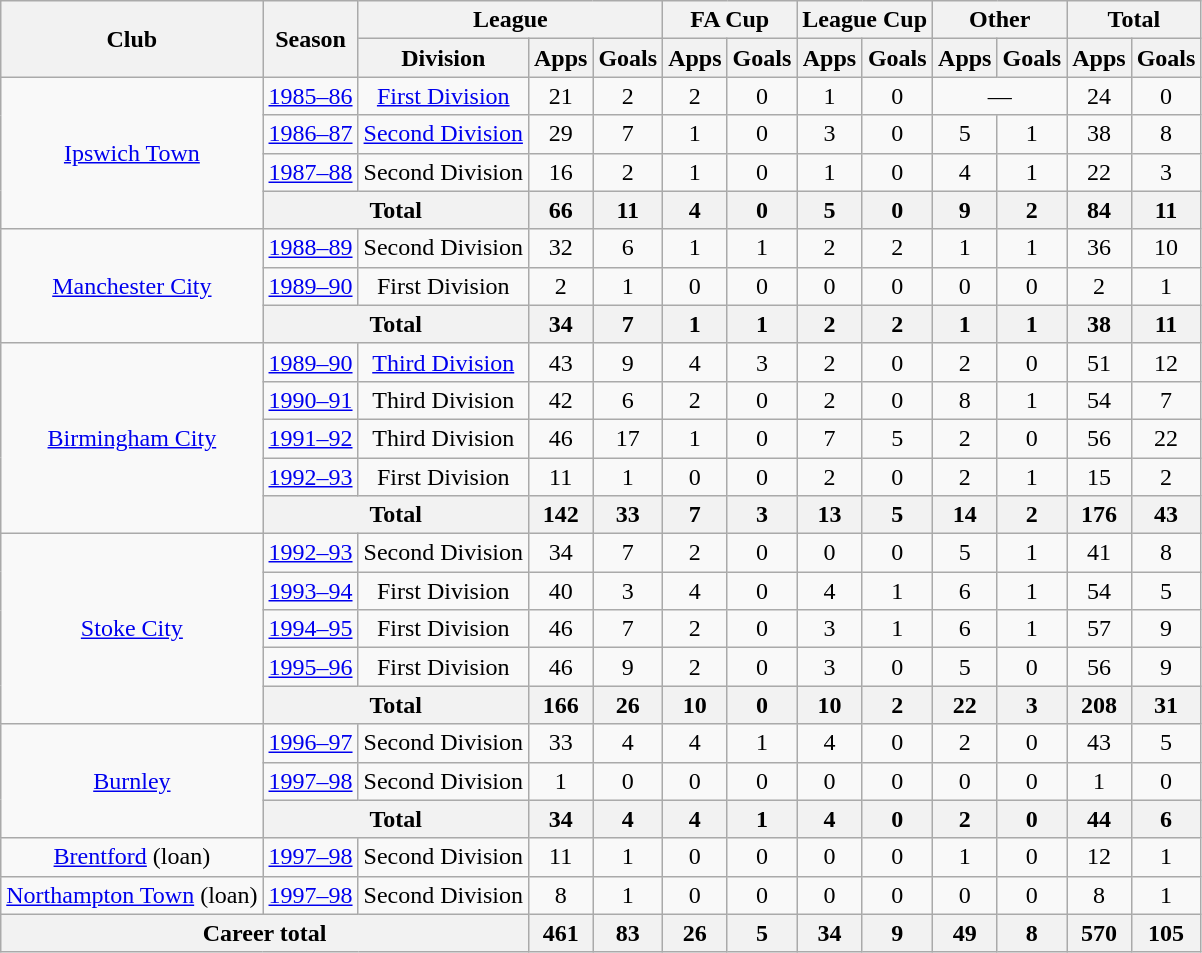<table class="wikitable" style="text-align: center;">
<tr>
<th rowspan="2">Club</th>
<th rowspan="2">Season</th>
<th colspan="3">League</th>
<th colspan="2">FA Cup</th>
<th colspan="2">League Cup</th>
<th colspan="2">Other</th>
<th colspan="2">Total</th>
</tr>
<tr>
<th>Division</th>
<th>Apps</th>
<th>Goals</th>
<th>Apps</th>
<th>Goals</th>
<th>Apps</th>
<th>Goals</th>
<th>Apps</th>
<th>Goals</th>
<th>Apps</th>
<th>Goals</th>
</tr>
<tr>
<td rowspan="4"><a href='#'>Ipswich Town</a></td>
<td><a href='#'>1985–86</a></td>
<td><a href='#'>First Division</a></td>
<td>21</td>
<td>2</td>
<td>2</td>
<td>0</td>
<td>1</td>
<td>0</td>
<td colspan=2>—</td>
<td>24</td>
<td>0</td>
</tr>
<tr>
<td><a href='#'>1986–87</a></td>
<td><a href='#'>Second Division</a></td>
<td>29</td>
<td>7</td>
<td>1</td>
<td>0</td>
<td>3</td>
<td>0</td>
<td>5</td>
<td>1</td>
<td>38</td>
<td>8</td>
</tr>
<tr>
<td><a href='#'>1987–88</a></td>
<td>Second Division</td>
<td>16</td>
<td>2</td>
<td>1</td>
<td>0</td>
<td>1</td>
<td>0</td>
<td>4</td>
<td>1</td>
<td>22</td>
<td>3</td>
</tr>
<tr>
<th colspan="2">Total</th>
<th>66</th>
<th>11</th>
<th>4</th>
<th>0</th>
<th>5</th>
<th>0</th>
<th>9</th>
<th>2</th>
<th>84</th>
<th>11</th>
</tr>
<tr>
<td rowspan="3"><a href='#'>Manchester City</a></td>
<td><a href='#'>1988–89</a></td>
<td>Second Division</td>
<td>32</td>
<td>6</td>
<td>1</td>
<td>1</td>
<td>2</td>
<td>2</td>
<td>1</td>
<td>1</td>
<td>36</td>
<td>10</td>
</tr>
<tr>
<td><a href='#'>1989–90</a></td>
<td>First Division</td>
<td>2</td>
<td>1</td>
<td>0</td>
<td>0</td>
<td>0</td>
<td>0</td>
<td>0</td>
<td>0</td>
<td>2</td>
<td>1</td>
</tr>
<tr>
<th colspan="2">Total</th>
<th>34</th>
<th>7</th>
<th>1</th>
<th>1</th>
<th>2</th>
<th>2</th>
<th>1</th>
<th>1</th>
<th>38</th>
<th>11</th>
</tr>
<tr>
<td rowspan="5"><a href='#'>Birmingham City</a></td>
<td><a href='#'>1989–90</a></td>
<td><a href='#'>Third Division</a></td>
<td>43</td>
<td>9</td>
<td>4</td>
<td>3</td>
<td>2</td>
<td>0</td>
<td>2</td>
<td>0</td>
<td>51</td>
<td>12</td>
</tr>
<tr>
<td><a href='#'>1990–91</a></td>
<td>Third Division</td>
<td>42</td>
<td>6</td>
<td>2</td>
<td>0</td>
<td>2</td>
<td>0</td>
<td>8</td>
<td>1</td>
<td>54</td>
<td>7</td>
</tr>
<tr>
<td><a href='#'>1991–92</a></td>
<td>Third Division</td>
<td>46</td>
<td>17</td>
<td>1</td>
<td>0</td>
<td>7</td>
<td>5</td>
<td>2</td>
<td>0</td>
<td>56</td>
<td>22</td>
</tr>
<tr>
<td><a href='#'>1992–93</a></td>
<td>First Division</td>
<td>11</td>
<td>1</td>
<td>0</td>
<td>0</td>
<td>2</td>
<td>0</td>
<td>2</td>
<td>1</td>
<td>15</td>
<td>2</td>
</tr>
<tr>
<th colspan="2">Total</th>
<th>142</th>
<th>33</th>
<th>7</th>
<th>3</th>
<th>13</th>
<th>5</th>
<th>14</th>
<th>2</th>
<th>176</th>
<th>43</th>
</tr>
<tr>
<td rowspan="5"><a href='#'>Stoke City</a></td>
<td><a href='#'>1992–93</a></td>
<td>Second Division</td>
<td>34</td>
<td>7</td>
<td>2</td>
<td>0</td>
<td>0</td>
<td>0</td>
<td>5</td>
<td>1</td>
<td>41</td>
<td>8</td>
</tr>
<tr>
<td><a href='#'>1993–94</a></td>
<td>First Division</td>
<td>40</td>
<td>3</td>
<td>4</td>
<td>0</td>
<td>4</td>
<td>1</td>
<td>6</td>
<td>1</td>
<td>54</td>
<td>5</td>
</tr>
<tr>
<td><a href='#'>1994–95</a></td>
<td>First Division</td>
<td>46</td>
<td>7</td>
<td>2</td>
<td>0</td>
<td>3</td>
<td>1</td>
<td>6</td>
<td>1</td>
<td>57</td>
<td>9</td>
</tr>
<tr>
<td><a href='#'>1995–96</a></td>
<td>First Division</td>
<td>46</td>
<td>9</td>
<td>2</td>
<td>0</td>
<td>3</td>
<td>0</td>
<td>5</td>
<td>0</td>
<td>56</td>
<td>9</td>
</tr>
<tr>
<th colspan="2">Total</th>
<th>166</th>
<th>26</th>
<th>10</th>
<th>0</th>
<th>10</th>
<th>2</th>
<th>22</th>
<th>3</th>
<th>208</th>
<th>31</th>
</tr>
<tr>
<td rowspan="3"><a href='#'>Burnley</a></td>
<td><a href='#'>1996–97</a></td>
<td>Second Division</td>
<td>33</td>
<td>4</td>
<td>4</td>
<td>1</td>
<td>4</td>
<td>0</td>
<td>2</td>
<td>0</td>
<td>43</td>
<td>5</td>
</tr>
<tr>
<td><a href='#'>1997–98</a></td>
<td>Second Division</td>
<td>1</td>
<td>0</td>
<td>0</td>
<td>0</td>
<td>0</td>
<td>0</td>
<td>0</td>
<td>0</td>
<td>1</td>
<td>0</td>
</tr>
<tr>
<th colspan="2">Total</th>
<th>34</th>
<th>4</th>
<th>4</th>
<th>1</th>
<th>4</th>
<th>0</th>
<th>2</th>
<th>0</th>
<th>44</th>
<th>6</th>
</tr>
<tr>
<td><a href='#'>Brentford</a> (loan)</td>
<td><a href='#'>1997–98</a></td>
<td>Second Division</td>
<td>11</td>
<td>1</td>
<td>0</td>
<td>0</td>
<td>0</td>
<td>0</td>
<td>1</td>
<td>0</td>
<td>12</td>
<td>1</td>
</tr>
<tr>
<td><a href='#'>Northampton Town</a> (loan)</td>
<td><a href='#'>1997–98</a></td>
<td>Second Division</td>
<td>8</td>
<td>1</td>
<td>0</td>
<td>0</td>
<td>0</td>
<td>0</td>
<td>0</td>
<td>0</td>
<td>8</td>
<td>1</td>
</tr>
<tr>
<th colspan="3">Career total</th>
<th>461</th>
<th>83</th>
<th>26</th>
<th>5</th>
<th>34</th>
<th>9</th>
<th>49</th>
<th>8</th>
<th>570</th>
<th>105</th>
</tr>
</table>
